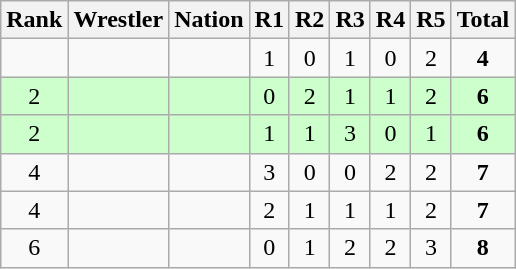<table class="wikitable sortable" style="text-align:center;">
<tr>
<th>Rank</th>
<th>Wrestler</th>
<th>Nation</th>
<th>R1</th>
<th>R2</th>
<th>R3</th>
<th>R4</th>
<th>R5</th>
<th>Total</th>
</tr>
<tr>
<td></td>
<td align=left></td>
<td align=left></td>
<td>1</td>
<td>0</td>
<td>1</td>
<td>0</td>
<td>2</td>
<td><strong>4</strong></td>
</tr>
<tr style="background:#cfc;">
<td>2</td>
<td align=left></td>
<td align=left></td>
<td>0</td>
<td>2</td>
<td>1</td>
<td>1</td>
<td>2</td>
<td><strong>6</strong></td>
</tr>
<tr style="background:#cfc;">
<td>2</td>
<td align=left></td>
<td align=left></td>
<td>1</td>
<td>1</td>
<td>3</td>
<td>0</td>
<td>1</td>
<td><strong>6</strong></td>
</tr>
<tr>
<td>4</td>
<td align=left></td>
<td align=left></td>
<td>3</td>
<td>0</td>
<td>0</td>
<td>2</td>
<td>2</td>
<td><strong>7</strong></td>
</tr>
<tr>
<td>4</td>
<td align=left></td>
<td align=left></td>
<td>2</td>
<td>1</td>
<td>1</td>
<td>1</td>
<td>2</td>
<td><strong>7</strong></td>
</tr>
<tr>
<td>6</td>
<td align=left></td>
<td align=left></td>
<td>0</td>
<td>1</td>
<td>2</td>
<td>2</td>
<td>3</td>
<td><strong>8</strong></td>
</tr>
</table>
